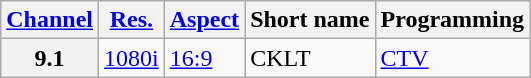<table class="wikitable">
<tr>
<th><a href='#'>Channel</a></th>
<th><a href='#'>Res.</a></th>
<th><a href='#'>Aspect</a></th>
<th>Short name</th>
<th>Programming</th>
</tr>
<tr>
<th scope = "row">9.1</th>
<td><a href='#'>1080i</a></td>
<td><a href='#'>16:9</a></td>
<td>CKLT</td>
<td><a href='#'>CTV</a></td>
</tr>
</table>
